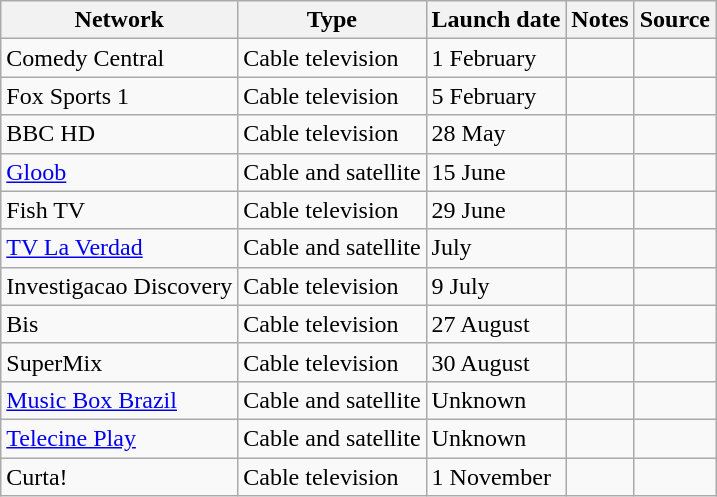<table class="wikitable sortable">
<tr>
<th>Network</th>
<th>Type</th>
<th>Launch date</th>
<th>Notes</th>
<th>Source</th>
</tr>
<tr>
<td>Comedy Central</td>
<td>Cable television</td>
<td>1 February</td>
<td></td>
<td></td>
</tr>
<tr>
<td>Fox Sports 1</td>
<td>Cable television</td>
<td>5 February</td>
<td></td>
<td></td>
</tr>
<tr>
<td>BBC HD</td>
<td>Cable television</td>
<td>28 May</td>
<td></td>
<td></td>
</tr>
<tr>
<td><a href='#'>Gloob</a></td>
<td>Cable and satellite</td>
<td>15 June</td>
<td></td>
<td></td>
</tr>
<tr>
<td>Fish TV</td>
<td>Cable television</td>
<td>29 June</td>
<td></td>
<td></td>
</tr>
<tr>
<td><a href='#'>TV La Verdad</a></td>
<td>Cable and satellite</td>
<td>July</td>
<td></td>
<td></td>
</tr>
<tr>
<td>Investigacao Discovery</td>
<td>Cable television</td>
<td>9 July</td>
<td></td>
<td></td>
</tr>
<tr>
<td>Bis</td>
<td>Cable television</td>
<td>27 August</td>
<td></td>
<td></td>
</tr>
<tr>
<td>SuperMix</td>
<td>Cable television</td>
<td>30 August</td>
<td></td>
<td></td>
</tr>
<tr>
<td><a href='#'>Music Box Brazil</a></td>
<td>Cable and satellite</td>
<td>Unknown</td>
<td></td>
<td></td>
</tr>
<tr>
<td><a href='#'>Telecine Play</a></td>
<td>Cable and satellite</td>
<td>Unknown</td>
<td></td>
<td></td>
</tr>
<tr>
<td>Curta!</td>
<td>Cable television</td>
<td>1 November</td>
<td></td>
<td></td>
</tr>
</table>
